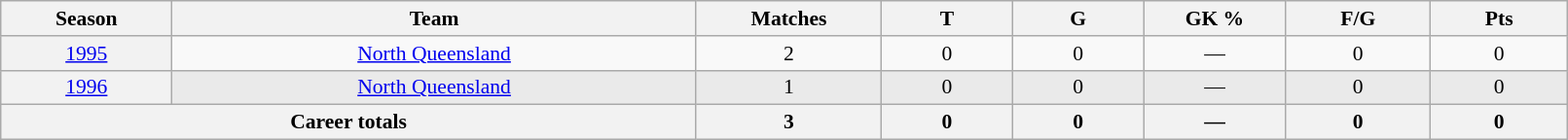<table class="wikitable sortable"  style="font-size:90%; text-align:center; width:85%;">
<tr>
<th width=2%>Season</th>
<th width=8%>Team</th>
<th width=2%>Matches</th>
<th width=2%>T</th>
<th width=2%>G</th>
<th width=2%>GK %</th>
<th width=2%>F/G</th>
<th width=2%>Pts</th>
</tr>
<tr>
<th scope="row" style="text-align:center; font-weight:normal"><a href='#'>1995</a></th>
<td style="text-align:center;"> <a href='#'>North Queensland</a></td>
<td>2</td>
<td>0</td>
<td>0</td>
<td>—</td>
<td>0</td>
<td>0</td>
</tr>
<tr style="background-color: #EAEAEA">
<th scope="row" style="text-align:center; font-weight:normal"><a href='#'>1996</a></th>
<td style="text-align:center;"> <a href='#'>North Queensland</a></td>
<td>1</td>
<td>0</td>
<td>0</td>
<td>—</td>
<td>0</td>
<td>0</td>
</tr>
<tr class="sortbottom">
<th colspan=2>Career totals</th>
<th>3</th>
<th>0</th>
<th>0</th>
<th>—</th>
<th>0</th>
<th>0</th>
</tr>
</table>
